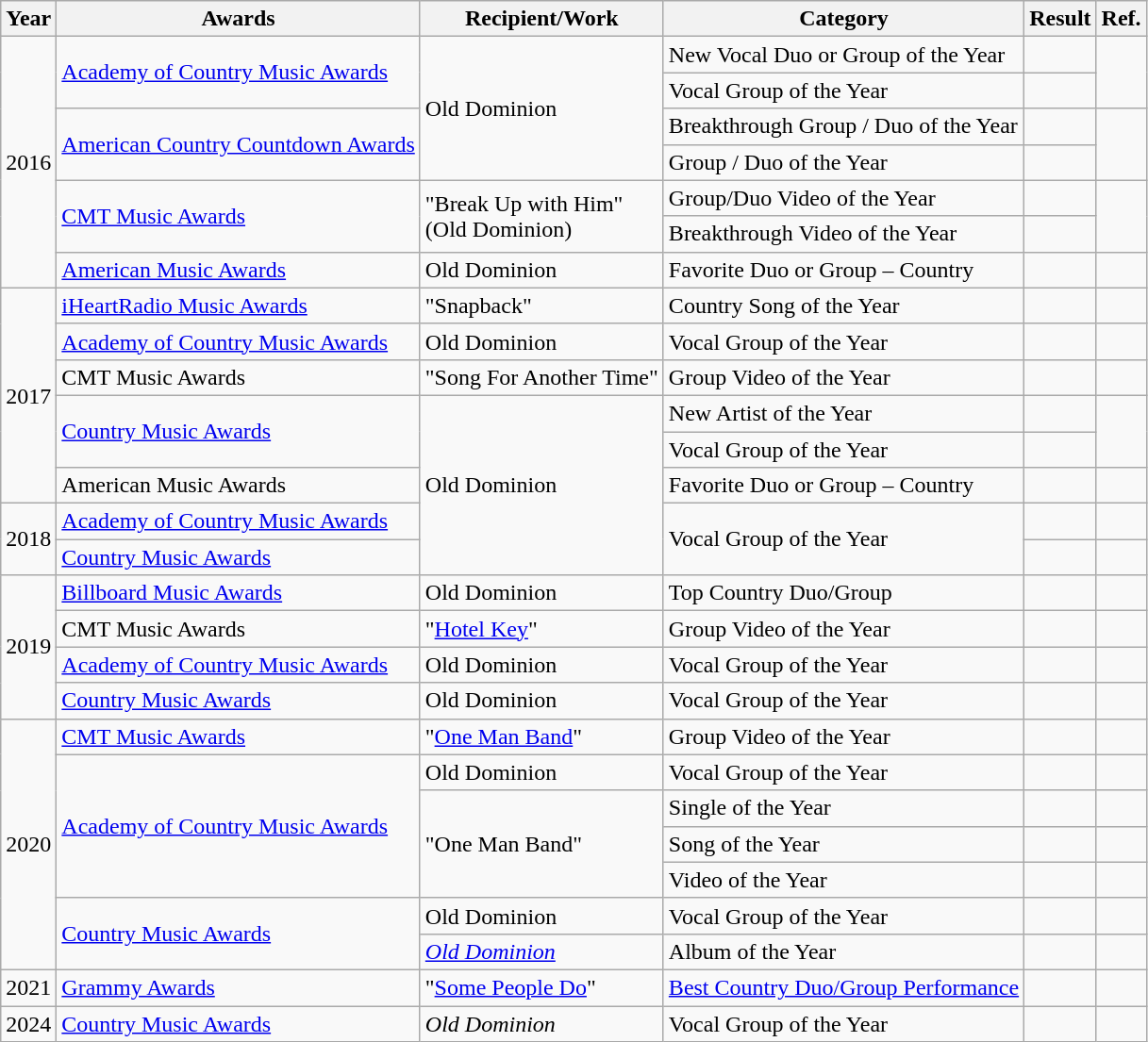<table class="wikitable">
<tr>
<th>Year</th>
<th>Awards</th>
<th>Recipient/Work</th>
<th>Category</th>
<th>Result</th>
<th>Ref.</th>
</tr>
<tr>
<td rowspan="7">2016</td>
<td rowspan="2"><a href='#'>Academy of Country Music Awards</a></td>
<td rowspan="4">Old Dominion</td>
<td>New Vocal Duo or Group of the Year</td>
<td></td>
<td rowspan="2"></td>
</tr>
<tr>
<td>Vocal Group of the Year</td>
<td></td>
</tr>
<tr>
<td rowspan="2"><a href='#'>American Country Countdown Awards</a></td>
<td>Breakthrough Group / Duo of the Year</td>
<td></td>
<td rowspan="2"></td>
</tr>
<tr>
<td>Group / Duo of the Year</td>
<td></td>
</tr>
<tr>
<td rowspan="2"><a href='#'>CMT Music Awards</a></td>
<td rowspan="2">"Break Up with Him" <br>(Old Dominion)</td>
<td>Group/Duo Video of the Year</td>
<td></td>
<td rowspan="2"></td>
</tr>
<tr>
<td>Breakthrough Video of the Year</td>
<td></td>
</tr>
<tr>
<td><a href='#'>American Music Awards</a></td>
<td>Old Dominion</td>
<td>Favorite Duo or Group – Country</td>
<td></td>
<td></td>
</tr>
<tr>
<td rowspan="6">2017</td>
<td><a href='#'>iHeartRadio Music Awards</a></td>
<td>"Snapback"</td>
<td>Country Song of the Year</td>
<td></td>
<td></td>
</tr>
<tr>
<td><a href='#'>Academy of Country Music Awards</a></td>
<td>Old Dominion</td>
<td>Vocal Group of the Year</td>
<td></td>
<td></td>
</tr>
<tr>
<td>CMT Music Awards</td>
<td>"Song For Another Time"</td>
<td>Group Video of the Year</td>
<td></td>
<td></td>
</tr>
<tr>
<td rowspan="2"><a href='#'>Country Music Awards</a></td>
<td rowspan="5">Old Dominion</td>
<td>New Artist of the Year</td>
<td></td>
<td rowspan="2"></td>
</tr>
<tr>
<td>Vocal Group of the Year</td>
<td></td>
</tr>
<tr>
<td>American Music Awards</td>
<td>Favorite Duo or Group – Country</td>
<td></td>
<td></td>
</tr>
<tr>
<td rowspan="2">2018</td>
<td><a href='#'>Academy of Country Music Awards</a></td>
<td rowspan="2">Vocal Group of the Year</td>
<td></td>
<td></td>
</tr>
<tr>
<td><a href='#'>Country Music Awards</a></td>
<td></td>
<td></td>
</tr>
<tr>
<td rowspan=4>2019</td>
<td><a href='#'>Billboard Music Awards</a></td>
<td>Old Dominion</td>
<td>Top Country Duo/Group</td>
<td></td>
<td></td>
</tr>
<tr>
<td>CMT Music Awards</td>
<td>"<a href='#'>Hotel Key</a>"</td>
<td>Group Video of the Year</td>
<td></td>
<td></td>
</tr>
<tr>
<td><a href='#'>Academy of Country Music Awards</a></td>
<td>Old Dominion</td>
<td>Vocal Group of the Year</td>
<td></td>
<td></td>
</tr>
<tr>
<td><a href='#'>Country Music Awards</a></td>
<td>Old Dominion</td>
<td>Vocal Group of the Year</td>
<td></td>
<td></td>
</tr>
<tr>
<td rowspan=7>2020</td>
<td><a href='#'>CMT Music Awards</a></td>
<td>"<a href='#'>One Man Band</a>"</td>
<td>Group Video of the Year</td>
<td></td>
<td></td>
</tr>
<tr>
<td rowspan=4><a href='#'>Academy of Country Music Awards</a></td>
<td>Old Dominion</td>
<td>Vocal Group of the Year</td>
<td></td>
<td></td>
</tr>
<tr>
<td rowspan=3>"One Man Band"</td>
<td>Single of the Year</td>
<td></td>
<td></td>
</tr>
<tr>
<td>Song of the Year</td>
<td></td>
<td></td>
</tr>
<tr>
<td>Video of the Year</td>
<td></td>
<td></td>
</tr>
<tr>
<td rowspan=2><a href='#'>Country Music Awards</a></td>
<td>Old Dominion</td>
<td>Vocal Group of the Year</td>
<td></td>
<td></td>
</tr>
<tr>
<td><em><a href='#'>Old Dominion</a></em></td>
<td>Album of the Year</td>
<td></td>
<td></td>
</tr>
<tr>
<td>2021</td>
<td><a href='#'>Grammy Awards</a></td>
<td>"<a href='#'>Some People Do</a>"</td>
<td><a href='#'>Best Country Duo/Group Performance</a></td>
<td></td>
<td></td>
</tr>
<tr>
<td>2024</td>
<td><a href='#'>Country Music Awards</a></td>
<td><em>Old Dominion</em></td>
<td>Vocal Group of the Year</td>
<td></td>
<td></td>
</tr>
</table>
